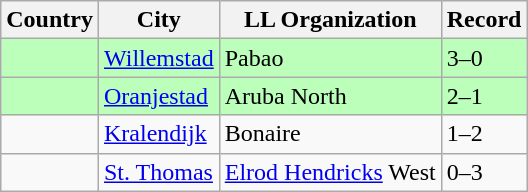<table class="wikitable">
<tr>
<th>Country</th>
<th>City</th>
<th>LL Organization</th>
<th>Record</th>
</tr>
<tr style="background:#bfb;">
<td><strong></strong></td>
<td><a href='#'>Willemstad</a></td>
<td>Pabao</td>
<td>3–0</td>
</tr>
<tr style="background:#bfb;">
<td><strong></strong></td>
<td><a href='#'>Oranjestad</a></td>
<td>Aruba North</td>
<td>2–1</td>
</tr>
<tr>
<td><strong></strong></td>
<td><a href='#'>Kralendijk</a></td>
<td>Bonaire</td>
<td>1–2</td>
</tr>
<tr>
<td><strong></strong></td>
<td><a href='#'>St. Thomas</a></td>
<td><a href='#'>Elrod Hendricks</a> West</td>
<td>0–3</td>
</tr>
</table>
